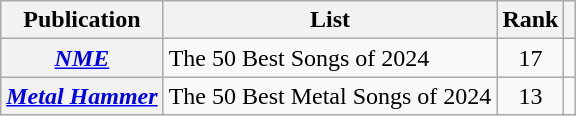<table class="wikitable sortable plainrowheaders">
<tr>
<th scope="col">Publication</th>
<th scope="col">List</th>
<th scope="col">Rank</th>
<th scope="col"></th>
</tr>
<tr>
<th scope="row"><em><a href='#'>NME</a></em></th>
<td>The 50 Best Songs of 2024</td>
<td style="text-align: center;">17</td>
<td style="text-align: center;"></td>
</tr>
<tr>
<th scope="row"><em><a href='#'>Metal Hammer</a></em></th>
<td>The 50 Best Metal Songs of 2024</td>
<td style="text-align: center;">13</td>
<td style="text-align: center;"></td>
</tr>
</table>
